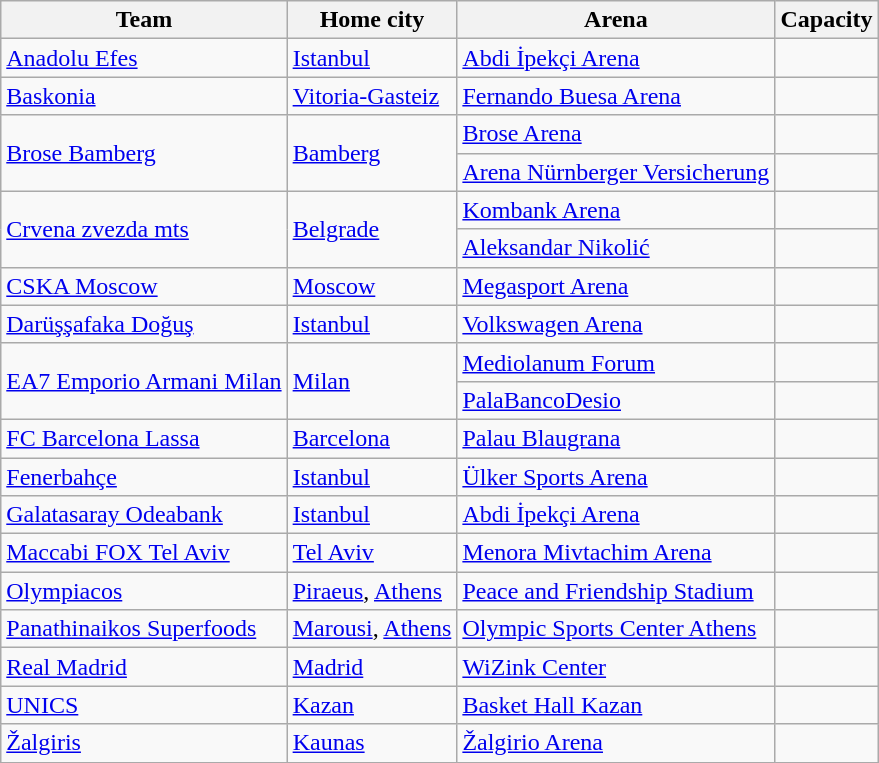<table class="wikitable sortable">
<tr>
<th>Team</th>
<th>Home city</th>
<th>Arena</th>
<th>Capacity</th>
</tr>
<tr>
<td> <a href='#'>Anadolu Efes</a></td>
<td><a href='#'>Istanbul</a></td>
<td><a href='#'>Abdi İpekçi Arena</a></td>
<td style="text-align:center"></td>
</tr>
<tr>
<td> <a href='#'>Baskonia</a></td>
<td><a href='#'>Vitoria-Gasteiz</a></td>
<td><a href='#'>Fernando Buesa Arena</a></td>
<td style="text-align:center"></td>
</tr>
<tr>
<td rowspan=2> <a href='#'>Brose Bamberg</a></td>
<td rowspan=2><a href='#'>Bamberg</a></td>
<td><a href='#'>Brose Arena</a></td>
<td style="text-align:center"></td>
</tr>
<tr>
<td><a href='#'>Arena Nürnberger Versicherung</a></td>
<td style="text-align:center"></td>
</tr>
<tr>
<td rowspan=2> <a href='#'>Crvena zvezda mts</a></td>
<td rowspan=2><a href='#'>Belgrade</a></td>
<td><a href='#'>Kombank Arena</a></td>
<td style="text-align:center"></td>
</tr>
<tr>
<td><a href='#'>Aleksandar Nikolić</a></td>
<td style="text-align:center"></td>
</tr>
<tr>
<td> <a href='#'>CSKA Moscow</a></td>
<td><a href='#'>Moscow</a></td>
<td><a href='#'>Megasport Arena</a></td>
<td style="text-align:center"></td>
</tr>
<tr>
<td> <a href='#'>Darüşşafaka Doğuş</a></td>
<td><a href='#'>Istanbul</a></td>
<td><a href='#'>Volkswagen Arena</a></td>
<td style="text-align:center"></td>
</tr>
<tr>
<td rowspan=2> <a href='#'>EA7 Emporio Armani Milan</a></td>
<td rowspan=2><a href='#'>Milan</a></td>
<td><a href='#'>Mediolanum Forum</a></td>
<td style="text-align:center"></td>
</tr>
<tr>
<td><a href='#'>PalaBancoDesio</a></td>
<td style="text-align:center"></td>
</tr>
<tr>
<td> <a href='#'>FC Barcelona Lassa</a></td>
<td><a href='#'>Barcelona</a></td>
<td><a href='#'>Palau Blaugrana</a></td>
<td style="text-align:center"></td>
</tr>
<tr>
<td> <a href='#'>Fenerbahçe</a></td>
<td><a href='#'>Istanbul</a></td>
<td><a href='#'>Ülker Sports Arena</a></td>
<td style="text-align:center"></td>
</tr>
<tr>
<td> <a href='#'>Galatasaray Odeabank</a></td>
<td><a href='#'>Istanbul</a></td>
<td><a href='#'>Abdi İpekçi Arena</a></td>
<td style="text-align:center"></td>
</tr>
<tr>
<td> <a href='#'>Maccabi FOX Tel Aviv</a></td>
<td><a href='#'>Tel Aviv</a></td>
<td><a href='#'>Menora Mivtachim Arena</a></td>
<td style="text-align:center"></td>
</tr>
<tr>
<td> <a href='#'>Olympiacos</a></td>
<td><a href='#'>Piraeus</a>, <a href='#'>Athens</a></td>
<td><a href='#'>Peace and Friendship Stadium</a></td>
<td style="text-align:center"></td>
</tr>
<tr>
<td> <a href='#'>Panathinaikos Superfoods</a></td>
<td><a href='#'>Marousi</a>, <a href='#'>Athens</a></td>
<td><a href='#'>Olympic Sports Center Athens</a></td>
<td style="text-align:center"></td>
</tr>
<tr>
<td> <a href='#'>Real Madrid</a></td>
<td><a href='#'>Madrid</a></td>
<td><a href='#'>WiZink Center</a></td>
<td style="text-align:center"></td>
</tr>
<tr>
<td> <a href='#'>UNICS</a></td>
<td><a href='#'>Kazan</a></td>
<td><a href='#'>Basket Hall Kazan</a></td>
<td style="text-align:center"></td>
</tr>
<tr>
<td> <a href='#'>Žalgiris</a></td>
<td><a href='#'>Kaunas</a></td>
<td><a href='#'>Žalgirio Arena</a></td>
<td style="text-align:center"></td>
</tr>
<tr>
</tr>
</table>
